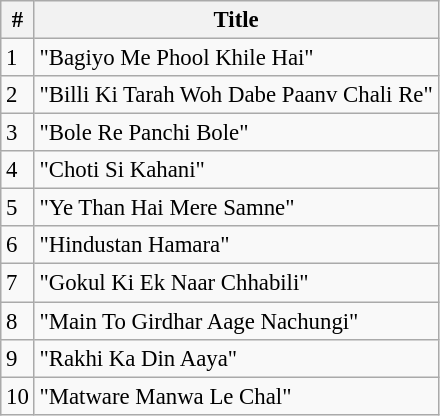<table class="wikitable" style="font-size:95%;">
<tr>
<th>#</th>
<th>Title</th>
</tr>
<tr>
<td>1</td>
<td>"Bagiyo Me Phool Khile Hai"</td>
</tr>
<tr>
<td>2</td>
<td>"Billi Ki Tarah Woh Dabe Paanv Chali Re"</td>
</tr>
<tr>
<td>3</td>
<td>"Bole Re Panchi Bole"</td>
</tr>
<tr>
<td>4</td>
<td>"Choti Si Kahani"</td>
</tr>
<tr>
<td>5</td>
<td>"Ye Than Hai Mere Samne"</td>
</tr>
<tr>
<td>6</td>
<td>"Hindustan Hamara"</td>
</tr>
<tr>
<td>7</td>
<td>"Gokul Ki Ek Naar Chhabili"</td>
</tr>
<tr>
<td>8</td>
<td>"Main To Girdhar Aage Nachungi"</td>
</tr>
<tr>
<td>9</td>
<td>"Rakhi Ka Din Aaya"</td>
</tr>
<tr>
<td>10</td>
<td>"Matware Manwa Le Chal"</td>
</tr>
</table>
